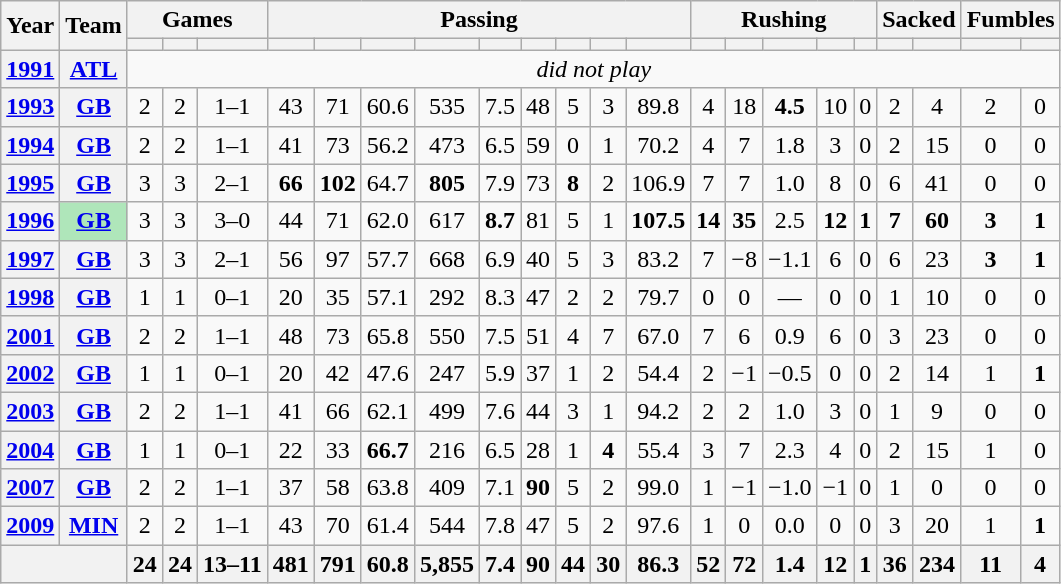<table class="wikitable" style="text-align:center">
<tr>
<th rowspan="2">Year</th>
<th rowspan="2">Team</th>
<th colspan="3">Games</th>
<th colspan="9">Passing</th>
<th colspan="5">Rushing</th>
<th colspan="2">Sacked</th>
<th colspan="2">Fumbles</th>
</tr>
<tr>
<th></th>
<th></th>
<th></th>
<th></th>
<th></th>
<th></th>
<th></th>
<th></th>
<th></th>
<th></th>
<th></th>
<th></th>
<th></th>
<th></th>
<th></th>
<th></th>
<th></th>
<th></th>
<th></th>
<th></th>
<th></th>
</tr>
<tr>
<th><a href='#'>1991</a></th>
<th><a href='#'>ATL</a></th>
<td colspan="21"><em>did not play</em></td>
</tr>
<tr>
<th><a href='#'>1993</a></th>
<th><a href='#'>GB</a></th>
<td>2</td>
<td>2</td>
<td>1–1</td>
<td>43</td>
<td>71</td>
<td>60.6</td>
<td>535</td>
<td>7.5</td>
<td>48</td>
<td>5</td>
<td>3</td>
<td>89.8</td>
<td>4</td>
<td>18</td>
<td><strong>4.5</strong></td>
<td>10</td>
<td>0</td>
<td>2</td>
<td>4</td>
<td>2</td>
<td>0</td>
</tr>
<tr>
<th><a href='#'>1994</a></th>
<th><a href='#'>GB</a></th>
<td>2</td>
<td>2</td>
<td>1–1</td>
<td>41</td>
<td>73</td>
<td>56.2</td>
<td>473</td>
<td>6.5</td>
<td>59</td>
<td>0</td>
<td>1</td>
<td>70.2</td>
<td>4</td>
<td>7</td>
<td>1.8</td>
<td>3</td>
<td>0</td>
<td>2</td>
<td>15</td>
<td>0</td>
<td>0</td>
</tr>
<tr>
<th><a href='#'>1995</a></th>
<th><a href='#'>GB</a></th>
<td>3</td>
<td>3</td>
<td>2–1</td>
<td><strong>66</strong></td>
<td><strong>102</strong></td>
<td>64.7</td>
<td><strong>805</strong></td>
<td>7.9</td>
<td>73</td>
<td><strong>8</strong></td>
<td>2</td>
<td>106.9</td>
<td>7</td>
<td>7</td>
<td>1.0</td>
<td>8</td>
<td>0</td>
<td>6</td>
<td>41</td>
<td>0</td>
<td>0</td>
</tr>
<tr>
<th><a href='#'>1996</a></th>
<th style="background:#afe6ba;"><a href='#'>GB</a></th>
<td>3</td>
<td>3</td>
<td>3–0</td>
<td>44</td>
<td>71</td>
<td>62.0</td>
<td>617</td>
<td><strong>8.7</strong></td>
<td>81</td>
<td>5</td>
<td>1</td>
<td><strong>107.5</strong></td>
<td><strong>14</strong></td>
<td><strong>35</strong></td>
<td>2.5</td>
<td><strong>12</strong></td>
<td><strong>1</strong></td>
<td><strong>7</strong></td>
<td><strong>60</strong></td>
<td><strong>3</strong></td>
<td><strong>1</strong></td>
</tr>
<tr>
<th><a href='#'>1997</a></th>
<th><a href='#'>GB</a></th>
<td>3</td>
<td>3</td>
<td>2–1</td>
<td>56</td>
<td>97</td>
<td>57.7</td>
<td>668</td>
<td>6.9</td>
<td>40</td>
<td>5</td>
<td>3</td>
<td>83.2</td>
<td>7</td>
<td>−8</td>
<td>−1.1</td>
<td>6</td>
<td>0</td>
<td>6</td>
<td>23</td>
<td><strong>3</strong></td>
<td><strong>1</strong></td>
</tr>
<tr>
<th><a href='#'>1998</a></th>
<th><a href='#'>GB</a></th>
<td>1</td>
<td>1</td>
<td>0–1</td>
<td>20</td>
<td>35</td>
<td>57.1</td>
<td>292</td>
<td>8.3</td>
<td>47</td>
<td>2</td>
<td>2</td>
<td>79.7</td>
<td>0</td>
<td>0</td>
<td>—</td>
<td>0</td>
<td>0</td>
<td>1</td>
<td>10</td>
<td>0</td>
<td>0</td>
</tr>
<tr>
<th><a href='#'>2001</a></th>
<th><a href='#'>GB</a></th>
<td>2</td>
<td>2</td>
<td>1–1</td>
<td>48</td>
<td>73</td>
<td>65.8</td>
<td>550</td>
<td>7.5</td>
<td>51</td>
<td>4</td>
<td>7</td>
<td>67.0</td>
<td>7</td>
<td>6</td>
<td>0.9</td>
<td>6</td>
<td>0</td>
<td>3</td>
<td>23</td>
<td>0</td>
<td>0</td>
</tr>
<tr>
<th><a href='#'>2002</a></th>
<th><a href='#'>GB</a></th>
<td>1</td>
<td>1</td>
<td>0–1</td>
<td>20</td>
<td>42</td>
<td>47.6</td>
<td>247</td>
<td>5.9</td>
<td>37</td>
<td>1</td>
<td>2</td>
<td>54.4</td>
<td>2</td>
<td>−1</td>
<td>−0.5</td>
<td>0</td>
<td>0</td>
<td>2</td>
<td>14</td>
<td>1</td>
<td><strong>1</strong></td>
</tr>
<tr>
<th><a href='#'>2003</a></th>
<th><a href='#'>GB</a></th>
<td>2</td>
<td>2</td>
<td>1–1</td>
<td>41</td>
<td>66</td>
<td>62.1</td>
<td>499</td>
<td>7.6</td>
<td>44</td>
<td>3</td>
<td>1</td>
<td>94.2</td>
<td>2</td>
<td>2</td>
<td>1.0</td>
<td>3</td>
<td>0</td>
<td>1</td>
<td>9</td>
<td>0</td>
<td>0</td>
</tr>
<tr>
<th><a href='#'>2004</a></th>
<th><a href='#'>GB</a></th>
<td>1</td>
<td>1</td>
<td>0–1</td>
<td>22</td>
<td>33</td>
<td><strong>66.7</strong></td>
<td>216</td>
<td>6.5</td>
<td>28</td>
<td>1</td>
<td><strong>4</strong></td>
<td>55.4</td>
<td>3</td>
<td>7</td>
<td>2.3</td>
<td>4</td>
<td>0</td>
<td>2</td>
<td>15</td>
<td>1</td>
<td>0</td>
</tr>
<tr>
<th><a href='#'>2007</a></th>
<th><a href='#'>GB</a></th>
<td>2</td>
<td>2</td>
<td>1–1</td>
<td>37</td>
<td>58</td>
<td>63.8</td>
<td>409</td>
<td>7.1</td>
<td><strong>90</strong></td>
<td>5</td>
<td>2</td>
<td>99.0</td>
<td>1</td>
<td>−1</td>
<td>−1.0</td>
<td>−1</td>
<td>0</td>
<td>1</td>
<td>0</td>
<td>0</td>
<td>0</td>
</tr>
<tr>
<th><a href='#'>2009</a></th>
<th><a href='#'>MIN</a></th>
<td>2</td>
<td>2</td>
<td>1–1</td>
<td>43</td>
<td>70</td>
<td>61.4</td>
<td>544</td>
<td>7.8</td>
<td>47</td>
<td>5</td>
<td>2</td>
<td>97.6</td>
<td>1</td>
<td>0</td>
<td>0.0</td>
<td>0</td>
<td>0</td>
<td>3</td>
<td>20</td>
<td>1</td>
<td><strong>1</strong></td>
</tr>
<tr>
<th colspan="2"></th>
<th>24</th>
<th>24</th>
<th>13–11</th>
<th>481</th>
<th>791</th>
<th>60.8</th>
<th>5,855</th>
<th>7.4</th>
<th>90</th>
<th>44</th>
<th>30</th>
<th>86.3</th>
<th>52</th>
<th>72</th>
<th>1.4</th>
<th>12</th>
<th>1</th>
<th>36</th>
<th>234</th>
<th>11</th>
<th>4</th>
</tr>
</table>
